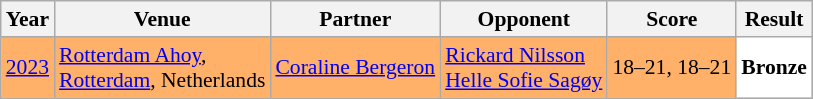<table class="sortable wikitable" style="font-size: 90%;">
<tr>
<th>Year</th>
<th>Venue</th>
<th>Partner</th>
<th>Opponent</th>
<th>Score</th>
<th>Result</th>
</tr>
<tr style="background:#FFB069">
<td align="center"><a href='#'>2023</a></td>
<td align="left"><a href='#'>Rotterdam Ahoy</a>,<br><a href='#'>Rotterdam</a>, Netherlands</td>
<td align="left"> <a href='#'>Coraline Bergeron</a></td>
<td align="left"> <a href='#'>Rickard Nilsson</a><br> <a href='#'>Helle Sofie Sagøy</a></td>
<td align="left">18–21, 18–21</td>
<td style="text-align:left; background:white"> <strong>Bronze</strong></td>
</tr>
</table>
